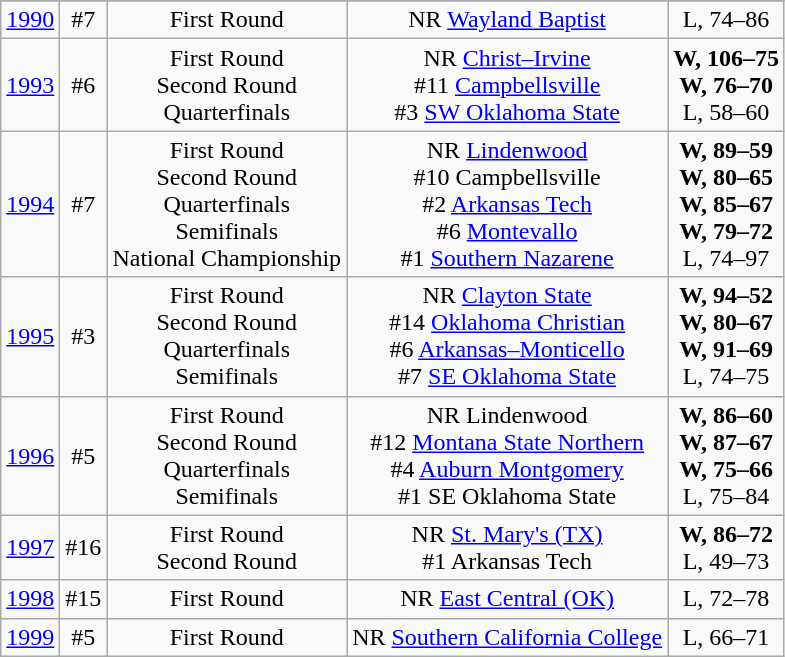<table class="wikitable" style="text-align:center">
<tr>
</tr>
<tr style="text-align:center;">
<td><a href='#'>1990</a></td>
<td>#7</td>
<td>First Round</td>
<td>NR <a href='#'>Wayland Baptist</a></td>
<td>L, 74–86</td>
</tr>
<tr style="text-align:center;">
<td><a href='#'>1993</a></td>
<td>#6</td>
<td>First Round<br>Second Round<br>Quarterfinals</td>
<td>NR <a href='#'>Christ–Irvine</a><br>#11 <a href='#'>Campbellsville</a><br>#3 <a href='#'>SW Oklahoma State</a></td>
<td><strong>W, 106–75</strong><br><strong>W, 76–70</strong><br>L, 58–60</td>
</tr>
<tr style="text-align:center;">
<td><a href='#'>1994</a></td>
<td>#7</td>
<td>First Round<br>Second Round<br>Quarterfinals<br>Semifinals<br>National Championship</td>
<td>NR <a href='#'>Lindenwood</a><br>#10 Campbellsville<br>#2 <a href='#'>Arkansas Tech</a><br>#6 <a href='#'>Montevallo</a><br>#1 <a href='#'>Southern Nazarene</a></td>
<td><strong>W, 89–59</strong><br><strong>W, 80–65</strong><br><strong>W, 85–67</strong><br><strong>W, 79–72</strong><br>L, 74–97</td>
</tr>
<tr style="text-align:center;">
<td><a href='#'>1995</a></td>
<td>#3</td>
<td>First Round<br>Second Round<br>Quarterfinals<br>Semifinals</td>
<td>NR <a href='#'>Clayton State</a><br>#14 <a href='#'>Oklahoma Christian</a><br>#6 <a href='#'>Arkansas–Monticello</a><br>#7 <a href='#'>SE Oklahoma State</a></td>
<td><strong>W, 94–52</strong><br><strong>W, 80–67</strong><br><strong>W, 91–69</strong><br>L, 74–75</td>
</tr>
<tr style="text-align:center;">
<td><a href='#'>1996</a></td>
<td>#5</td>
<td>First Round<br>Second Round<br>Quarterfinals<br>Semifinals</td>
<td>NR Lindenwood<br>#12 <a href='#'>Montana State Northern</a><br>#4 <a href='#'>Auburn Montgomery</a><br>#1 SE Oklahoma State</td>
<td><strong>W, 86–60</strong><br><strong>W, 87–67</strong><br><strong>W, 75–66</strong><br>L, 75–84</td>
</tr>
<tr style="text-align:center;">
<td><a href='#'>1997</a></td>
<td>#16</td>
<td>First Round<br>Second Round</td>
<td>NR <a href='#'>St. Mary's (TX)</a><br>#1 Arkansas Tech</td>
<td><strong>W, 86–72</strong><br>L, 49–73</td>
</tr>
<tr style="text-align:center;">
<td><a href='#'>1998</a></td>
<td>#15</td>
<td>First Round</td>
<td>NR <a href='#'>East Central (OK)</a></td>
<td>L, 72–78</td>
</tr>
<tr style="text-align:center;">
<td><a href='#'>1999</a></td>
<td>#5</td>
<td>First Round</td>
<td>NR <a href='#'>Southern California College</a></td>
<td>L, 66–71</td>
</tr>
</table>
